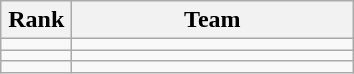<table class=wikitable style="text-align:center;">
<tr>
<th width=40>Rank</th>
<th width=180>Team</th>
</tr>
<tr>
<td></td>
<td align=left></td>
</tr>
<tr>
<td></td>
<td align=left></td>
</tr>
<tr>
<td></td>
<td align=left></td>
</tr>
</table>
